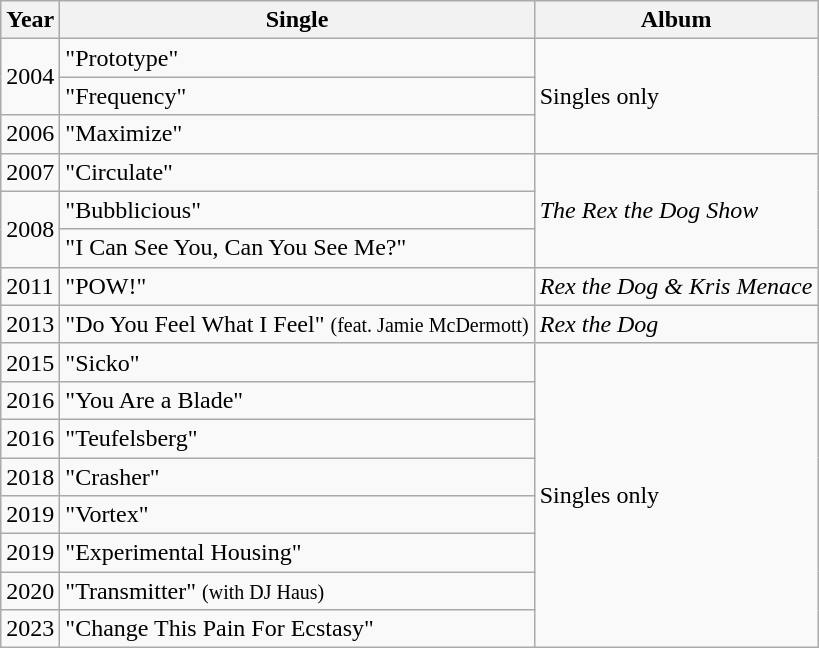<table class="wikitable">
<tr>
<th>Year</th>
<th>Single</th>
<th>Album</th>
</tr>
<tr>
<td rowspan="2">2004</td>
<td>"Prototype"</td>
<td rowspan="3">Singles only</td>
</tr>
<tr>
<td>"Frequency"</td>
</tr>
<tr>
<td>2006</td>
<td>"Maximize"</td>
</tr>
<tr>
<td>2007</td>
<td>"Circulate"</td>
<td rowspan="3"><em>The Rex the Dog Show</em></td>
</tr>
<tr>
<td rowspan=2>2008</td>
<td>"Bubblicious"</td>
</tr>
<tr>
<td>"I Can See You, Can You See Me?"</td>
</tr>
<tr>
<td>2011</td>
<td>"POW!"</td>
<td rowspan="1"><em>Rex the Dog & Kris Menace</em></td>
</tr>
<tr>
<td>2013</td>
<td>"Do You Feel What I Feel"  <small>(feat. Jamie McDermott)</small></td>
<td rowspan="1"><em>Rex the Dog</em></td>
</tr>
<tr>
<td>2015</td>
<td>"Sicko"</td>
<td rowspan="8">Singles only</td>
</tr>
<tr>
<td>2016</td>
<td>"You Are a Blade"</td>
</tr>
<tr>
<td>2016</td>
<td>"Teufelsberg"</td>
</tr>
<tr>
<td>2018</td>
<td>"Crasher"</td>
</tr>
<tr>
<td>2019</td>
<td>"Vortex"</td>
</tr>
<tr>
<td>2019</td>
<td>"Experimental Housing"</td>
</tr>
<tr>
<td>2020</td>
<td>"Transmitter" <small>(with DJ Haus)</small></td>
</tr>
<tr>
<td>2023</td>
<td>"Change This Pain For Ecstasy"</td>
</tr>
</table>
